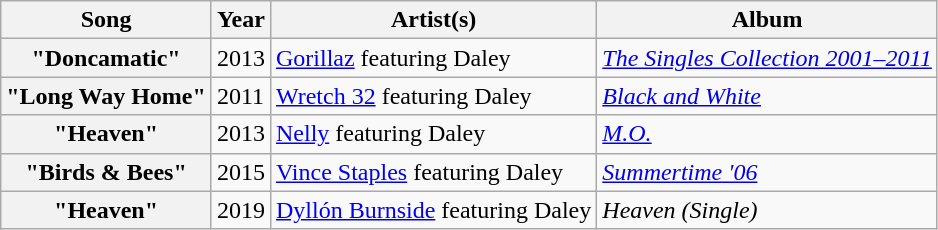<table class="wikitable plainrowheaders" border="1">
<tr>
<th scope="col">Song</th>
<th scope="col">Year</th>
<th scope="col">Artist(s)</th>
<th scope="col">Album</th>
</tr>
<tr>
<th scope="row">"Doncamatic"</th>
<td>2013</td>
<td><a href='#'>Gorillaz</a> featuring Daley</td>
<td><em><a href='#'>The Singles Collection 2001–2011</a></em></td>
</tr>
<tr>
<th scope="row">"Long Way Home"</th>
<td>2011</td>
<td><a href='#'>Wretch 32</a> featuring Daley</td>
<td><em><a href='#'>Black and White</a></em></td>
</tr>
<tr>
<th scope="row">"Heaven"</th>
<td>2013</td>
<td><a href='#'>Nelly</a> featuring Daley</td>
<td><em><a href='#'>M.O.</a></em></td>
</tr>
<tr>
<th scope="row">"Birds & Bees"</th>
<td>2015</td>
<td><a href='#'>Vince Staples</a> featuring Daley</td>
<td><em><a href='#'>Summertime '06</a></em></td>
</tr>
<tr>
<th scope="row">"Heaven"</th>
<td>2019</td>
<td><a href='#'>Dyllón Burnside</a> featuring Daley</td>
<td><em>Heaven (Single)</em></td>
</tr>
</table>
